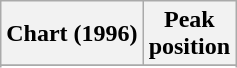<table class="wikitable sortable plainrowheaders">
<tr>
<th>Chart (1996)</th>
<th>Peak<br>position</th>
</tr>
<tr>
</tr>
<tr>
</tr>
</table>
